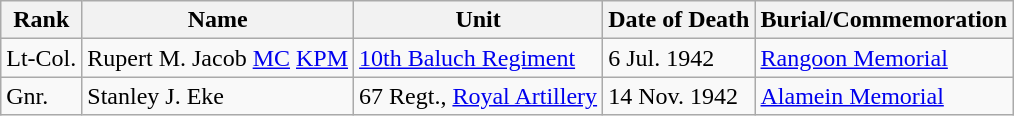<table class="wikitable">
<tr>
<th>Rank</th>
<th>Name</th>
<th>Unit</th>
<th>Date of Death</th>
<th>Burial/Commemoration</th>
</tr>
<tr>
<td>Lt-Col.</td>
<td>Rupert M. Jacob <a href='#'>MC</a> <a href='#'>KPM</a></td>
<td><a href='#'>10th Baluch Regiment</a></td>
<td>6 Jul. 1942</td>
<td><a href='#'>Rangoon Memorial</a></td>
</tr>
<tr>
<td>Gnr.</td>
<td>Stanley J. Eke</td>
<td>67 Regt., <a href='#'>Royal Artillery</a></td>
<td>14 Nov. 1942</td>
<td><a href='#'>Alamein Memorial</a></td>
</tr>
</table>
